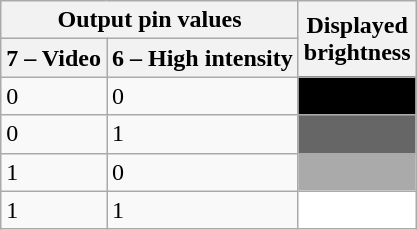<table class="wikitable">
<tr>
<th colspan="2">Output pin values</th>
<th rowspan="2">Displayed<br>brightness</th>
</tr>
<tr>
<th><strong>7 – Video</strong></th>
<th>6 – High intensity</th>
</tr>
<tr>
<td>0</td>
<td>0</td>
<td style=" background-color: #000"></td>
</tr>
<tr>
<td>0</td>
<td>1</td>
<td style="background-color: #666"></td>
</tr>
<tr>
<td>1</td>
<td>0</td>
<td style="background-color: #AAA"></td>
</tr>
<tr>
<td>1</td>
<td>1</td>
<td style="background-color: #fff"></td>
</tr>
</table>
